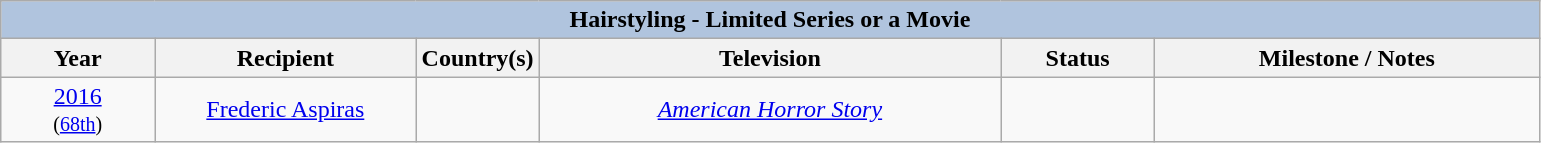<table class="wikitable" style="text-align: center">
<tr>
<th colspan="6" style="background:#B0C4DE;">Hairstyling - Limited Series or a Movie</th>
</tr>
<tr>
<th width="10%">Year</th>
<th width="17%">Recipient</th>
<th width="8%">Country(s)</th>
<th width="30%">Television</th>
<th width="10%">Status</th>
<th width="25%">Milestone / Notes</th>
</tr>
<tr>
<td><a href='#'>2016</a><br><small>(<a href='#'>68th</a>)</small></td>
<td><a href='#'>Frederic Aspiras</a></td>
<td></td>
<td><em><a href='#'>American Horror Story</a></em></td>
<td></td>
<td></td>
</tr>
</table>
